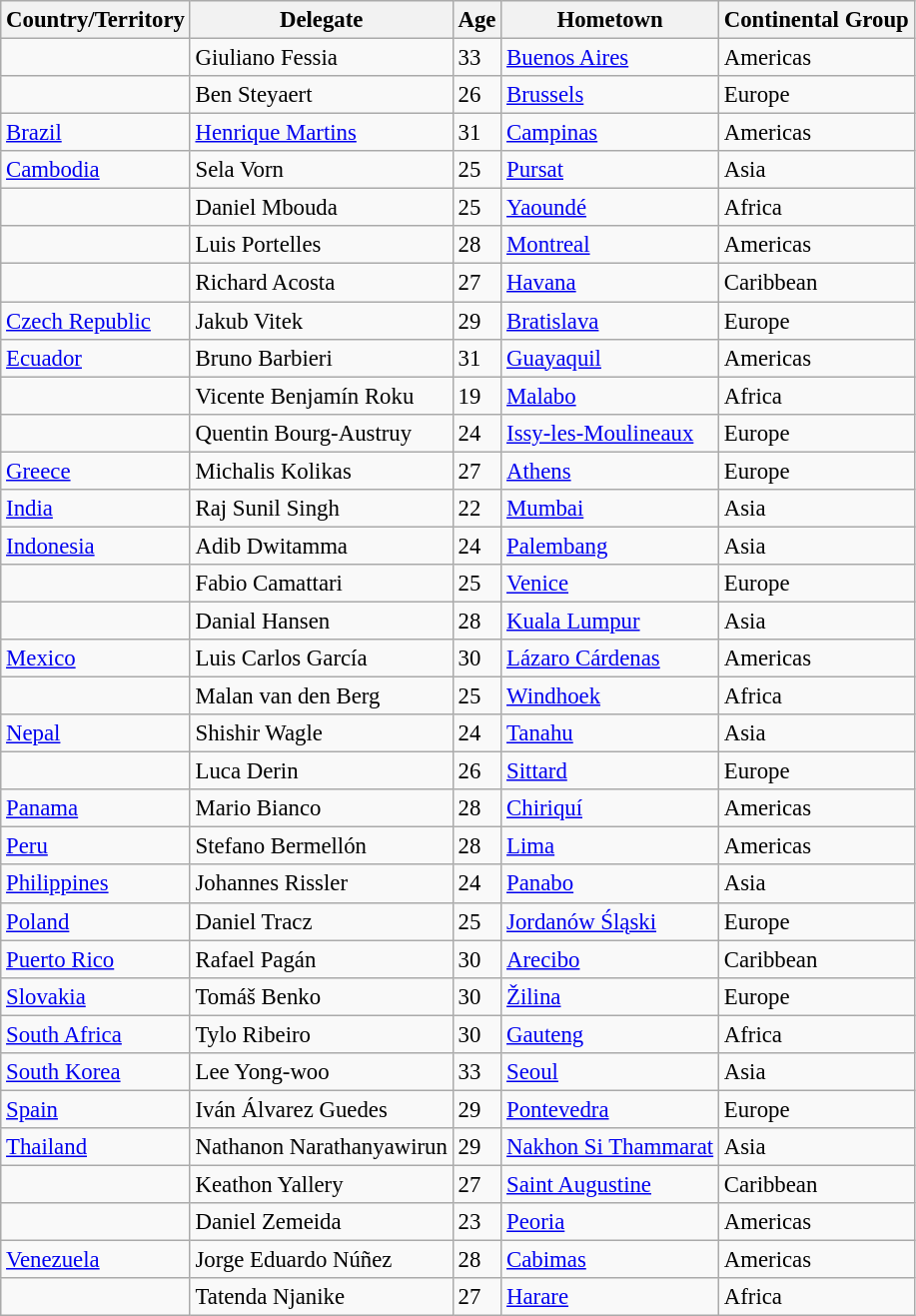<table class="wikitable sortable" style="font-size: 95%;">
<tr>
<th>Country/Territory</th>
<th>Delegate</th>
<th>Age</th>
<th>Hometown</th>
<th>Continental Group</th>
</tr>
<tr>
<td></td>
<td>Giuliano Fessia</td>
<td>33</td>
<td><a href='#'>Buenos Aires</a></td>
<td>Americas</td>
</tr>
<tr>
<td></td>
<td>Ben Steyaert</td>
<td>26</td>
<td><a href='#'>Brussels</a></td>
<td>Europe</td>
</tr>
<tr>
<td> <a href='#'>Brazil</a></td>
<td><a href='#'>Henrique Martins</a></td>
<td>31</td>
<td><a href='#'>Campinas</a></td>
<td>Americas</td>
</tr>
<tr>
<td> <a href='#'>Cambodia</a></td>
<td>Sela Vorn</td>
<td>25</td>
<td><a href='#'>Pursat</a></td>
<td>Asia</td>
</tr>
<tr>
<td></td>
<td>Daniel Mbouda</td>
<td>25</td>
<td><a href='#'>Yaoundé</a></td>
<td>Africa</td>
</tr>
<tr>
<td></td>
<td>Luis Portelles</td>
<td>28</td>
<td><a href='#'>Montreal</a></td>
<td>Americas</td>
</tr>
<tr>
<td></td>
<td>Richard Acosta</td>
<td>27</td>
<td><a href='#'>Havana</a></td>
<td>Caribbean</td>
</tr>
<tr>
<td> <a href='#'>Czech Republic</a></td>
<td>Jakub Vitek</td>
<td>29</td>
<td><a href='#'>Bratislava</a></td>
<td>Europe</td>
</tr>
<tr>
<td> <a href='#'>Ecuador</a></td>
<td>Bruno Barbieri</td>
<td>31</td>
<td><a href='#'>Guayaquil</a></td>
<td>Americas</td>
</tr>
<tr>
<td></td>
<td>Vicente Benjamín Roku</td>
<td>19</td>
<td><a href='#'>Malabo</a></td>
<td>Africa</td>
</tr>
<tr>
<td></td>
<td>Quentin Bourg-Austruy</td>
<td>24</td>
<td><a href='#'>Issy-les-Moulineaux</a></td>
<td>Europe</td>
</tr>
<tr>
<td> <a href='#'>Greece</a></td>
<td>Michalis Kolikas</td>
<td>27</td>
<td><a href='#'>Athens</a></td>
<td>Europe</td>
</tr>
<tr>
<td> <a href='#'>India</a></td>
<td>Raj Sunil Singh</td>
<td>22</td>
<td><a href='#'>Mumbai</a></td>
<td>Asia</td>
</tr>
<tr>
<td> <a href='#'>Indonesia</a></td>
<td>Adib Dwitamma</td>
<td>24</td>
<td><a href='#'>Palembang</a></td>
<td>Asia</td>
</tr>
<tr>
<td></td>
<td>Fabio Camattari</td>
<td>25</td>
<td><a href='#'>Venice</a></td>
<td>Europe</td>
</tr>
<tr>
<td></td>
<td>Danial Hansen</td>
<td>28</td>
<td><a href='#'>Kuala Lumpur</a></td>
<td>Asia</td>
</tr>
<tr>
<td> <a href='#'>Mexico</a></td>
<td>Luis Carlos García</td>
<td>30</td>
<td><a href='#'>Lázaro Cárdenas</a></td>
<td>Americas</td>
</tr>
<tr>
<td></td>
<td>Malan van den Berg</td>
<td>25</td>
<td><a href='#'>Windhoek</a></td>
<td>Africa</td>
</tr>
<tr>
<td> <a href='#'>Nepal</a></td>
<td>Shishir Wagle</td>
<td>24</td>
<td><a href='#'>Tanahu</a></td>
<td>Asia</td>
</tr>
<tr>
<td></td>
<td>Luca Derin</td>
<td>26</td>
<td><a href='#'>Sittard</a></td>
<td>Europe</td>
</tr>
<tr>
<td> <a href='#'>Panama</a></td>
<td>Mario Bianco</td>
<td>28</td>
<td><a href='#'>Chiriquí</a></td>
<td>Americas</td>
</tr>
<tr>
<td> <a href='#'>Peru</a></td>
<td>Stefano Bermellón</td>
<td>28</td>
<td><a href='#'>Lima</a></td>
<td>Americas</td>
</tr>
<tr>
<td> <a href='#'>Philippines</a></td>
<td>Johannes Rissler</td>
<td>24</td>
<td><a href='#'>Panabo</a></td>
<td>Asia</td>
</tr>
<tr>
<td> <a href='#'>Poland</a></td>
<td>Daniel Tracz</td>
<td>25</td>
<td><a href='#'>Jordanów Śląski</a></td>
<td>Europe</td>
</tr>
<tr>
<td> <a href='#'>Puerto Rico</a></td>
<td>Rafael Pagán</td>
<td>30</td>
<td><a href='#'>Arecibo</a></td>
<td>Caribbean</td>
</tr>
<tr>
<td> <a href='#'>Slovakia</a></td>
<td>Tomáš Benko</td>
<td>30</td>
<td><a href='#'>Žilina</a></td>
<td>Europe</td>
</tr>
<tr>
<td> <a href='#'>South Africa</a></td>
<td>Tylo Ribeiro</td>
<td>30</td>
<td><a href='#'>Gauteng</a></td>
<td>Africa</td>
</tr>
<tr>
<td> <a href='#'>South Korea</a></td>
<td>Lee Yong-woo</td>
<td>33</td>
<td><a href='#'>Seoul</a></td>
<td>Asia</td>
</tr>
<tr>
<td> <a href='#'>Spain</a></td>
<td>Iván Álvarez Guedes</td>
<td>29</td>
<td><a href='#'>Pontevedra</a></td>
<td>Europe</td>
</tr>
<tr>
<td> <a href='#'>Thailand</a></td>
<td>Nathanon Narathanyawirun</td>
<td>29</td>
<td><a href='#'>Nakhon Si Thammarat</a></td>
<td>Asia</td>
</tr>
<tr>
<td></td>
<td>Keathon Yallery</td>
<td>27</td>
<td><a href='#'>Saint Augustine</a></td>
<td>Caribbean</td>
</tr>
<tr>
<td></td>
<td>Daniel Zemeida</td>
<td>23</td>
<td><a href='#'>Peoria</a></td>
<td>Americas</td>
</tr>
<tr>
<td> <a href='#'>Venezuela</a></td>
<td>Jorge Eduardo Núñez</td>
<td>28</td>
<td><a href='#'>Cabimas</a></td>
<td>Americas</td>
</tr>
<tr>
<td></td>
<td>Tatenda Njanike</td>
<td>27</td>
<td><a href='#'>Harare</a></td>
<td>Africa</td>
</tr>
</table>
